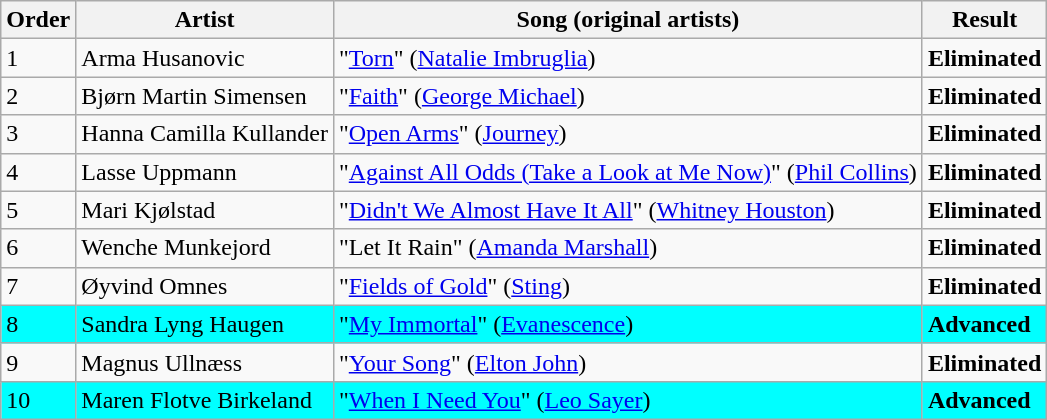<table class=wikitable>
<tr>
<th>Order</th>
<th>Artist</th>
<th>Song (original artists)</th>
<th>Result</th>
</tr>
<tr>
<td>1</td>
<td>Arma Husanovic</td>
<td>"<a href='#'>Torn</a>" (<a href='#'>Natalie Imbruglia</a>)</td>
<td><strong>Eliminated</strong></td>
</tr>
<tr>
<td>2</td>
<td>Bjørn Martin Simensen</td>
<td>"<a href='#'>Faith</a>" (<a href='#'>George Michael</a>)</td>
<td><strong>Eliminated</strong></td>
</tr>
<tr>
<td>3</td>
<td>Hanna Camilla Kullander</td>
<td>"<a href='#'>Open Arms</a>" (<a href='#'>Journey</a>)</td>
<td><strong>Eliminated</strong></td>
</tr>
<tr>
<td>4</td>
<td>Lasse Uppmann</td>
<td>"<a href='#'>Against All Odds (Take a Look at Me Now)</a>" (<a href='#'>Phil Collins</a>)</td>
<td><strong>Eliminated</strong></td>
</tr>
<tr>
<td>5</td>
<td>Mari Kjølstad</td>
<td>"<a href='#'>Didn't We Almost Have It All</a>" (<a href='#'>Whitney Houston</a>)</td>
<td><strong>Eliminated</strong></td>
</tr>
<tr>
<td>6</td>
<td>Wenche Munkejord</td>
<td>"Let It Rain" (<a href='#'>Amanda Marshall</a>)</td>
<td><strong>Eliminated</strong></td>
</tr>
<tr>
<td>7</td>
<td>Øyvind Omnes</td>
<td>"<a href='#'>Fields of Gold</a>" (<a href='#'>Sting</a>)</td>
<td><strong>Eliminated</strong></td>
</tr>
<tr style="background:cyan;">
<td>8</td>
<td>Sandra Lyng Haugen</td>
<td>"<a href='#'>My Immortal</a>" (<a href='#'>Evanescence</a>)</td>
<td><strong>Advanced</strong></td>
</tr>
<tr>
<td>9</td>
<td>Magnus Ullnæss</td>
<td>"<a href='#'>Your Song</a>" (<a href='#'>Elton John</a>)</td>
<td><strong>Eliminated</strong></td>
</tr>
<tr style="background:cyan;">
<td>10</td>
<td>Maren Flotve Birkeland</td>
<td>"<a href='#'>When I Need You</a>" (<a href='#'>Leo Sayer</a>)</td>
<td><strong>Advanced</strong></td>
</tr>
</table>
